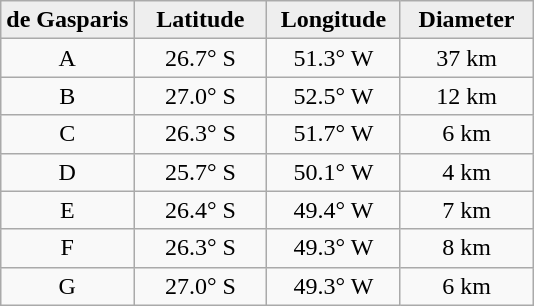<table class="wikitable">
<tr>
<th width="25%" style="background:#eeeeee;">de Gasparis</th>
<th width="25%" style="background:#eeeeee;">Latitude</th>
<th width="25%" style="background:#eeeeee;">Longitude</th>
<th width="25%" style="background:#eeeeee;">Diameter</th>
</tr>
<tr>
<td align="center">A</td>
<td align="center">26.7° S</td>
<td align="center">51.3° W</td>
<td align="center">37 km</td>
</tr>
<tr>
<td align="center">B</td>
<td align="center">27.0° S</td>
<td align="center">52.5° W</td>
<td align="center">12 km</td>
</tr>
<tr>
<td align="center">C</td>
<td align="center">26.3° S</td>
<td align="center">51.7° W</td>
<td align="center">6 km</td>
</tr>
<tr>
<td align="center">D</td>
<td align="center">25.7° S</td>
<td align="center">50.1° W</td>
<td align="center">4 km</td>
</tr>
<tr>
<td align="center">E</td>
<td align="center">26.4° S</td>
<td align="center">49.4° W</td>
<td align="center">7 km</td>
</tr>
<tr>
<td align="center">F</td>
<td align="center">26.3° S</td>
<td align="center">49.3° W</td>
<td align="center">8 km</td>
</tr>
<tr>
<td align="center">G</td>
<td align="center">27.0° S</td>
<td align="center">49.3° W</td>
<td align="center">6 km</td>
</tr>
</table>
